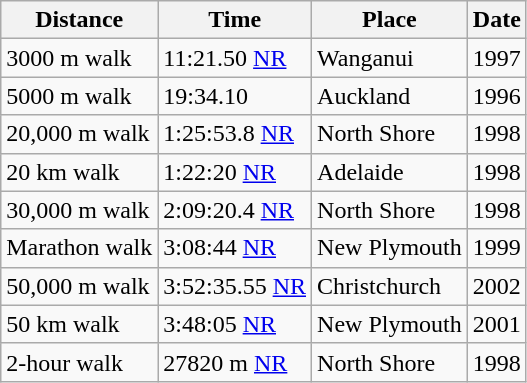<table class="wikitable">
<tr>
<th>Distance</th>
<th>Time</th>
<th>Place</th>
<th>Date</th>
</tr>
<tr>
<td>3000 m walk</td>
<td>11:21.50 <a href='#'>NR</a></td>
<td>Wanganui</td>
<td>1997</td>
</tr>
<tr>
<td>5000 m walk</td>
<td>19:34.10</td>
<td>Auckland</td>
<td>1996</td>
</tr>
<tr>
<td>20,000 m walk</td>
<td>1:25:53.8 <a href='#'>NR</a></td>
<td>North Shore</td>
<td>1998</td>
</tr>
<tr>
<td>20 km walk</td>
<td>1:22:20 <a href='#'>NR</a></td>
<td>Adelaide</td>
<td>1998</td>
</tr>
<tr>
<td>30,000 m walk</td>
<td>2:09:20.4 <a href='#'>NR</a></td>
<td>North Shore</td>
<td>1998</td>
</tr>
<tr>
<td>Marathon walk</td>
<td>3:08:44 <a href='#'>NR</a></td>
<td>New Plymouth</td>
<td>1999</td>
</tr>
<tr>
<td>50,000 m walk</td>
<td>3:52:35.55 <a href='#'>NR</a></td>
<td>Christchurch</td>
<td>2002</td>
</tr>
<tr>
<td>50 km walk</td>
<td>3:48:05 <a href='#'>NR</a></td>
<td>New Plymouth</td>
<td>2001</td>
</tr>
<tr>
<td>2-hour walk</td>
<td>27820 m <a href='#'>NR</a></td>
<td>North Shore</td>
<td>1998</td>
</tr>
</table>
